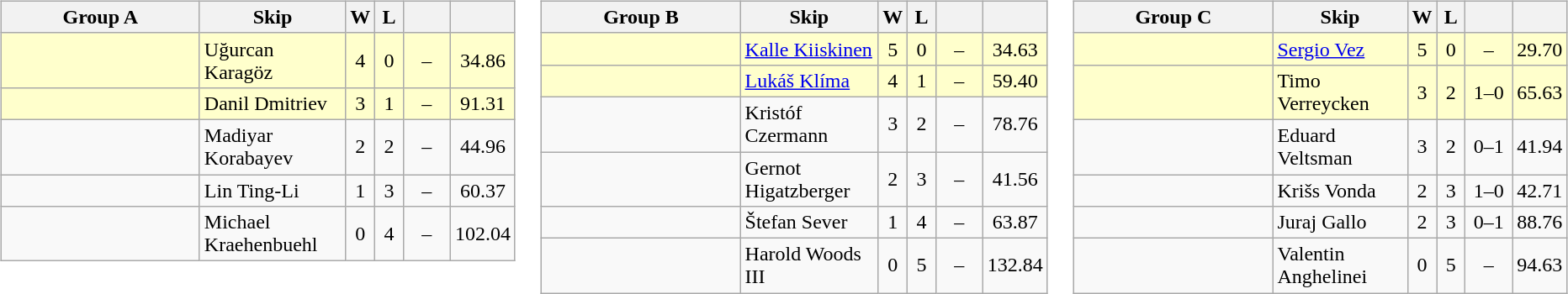<table>
<tr>
<td valign=top width=10%><br><table class="wikitable" style="text-align: center">
<tr>
<th width=150>Group A</th>
<th>Skip</th>
<th width=15>W</th>
<th width=15>L</th>
<th width=30></th>
<th width=15></th>
</tr>
<tr bgcolor=#ffffcc>
<td style="text-align:left;"></td>
<td style="text-align:left;">Uğurcan Karagöz</td>
<td>4</td>
<td>0</td>
<td>–</td>
<td>34.86</td>
</tr>
<tr bgcolor=#ffffcc>
<td style="text-align:left;"></td>
<td style="text-align:left;">Danil Dmitriev</td>
<td>3</td>
<td>1</td>
<td>–</td>
<td>91.31</td>
</tr>
<tr>
<td style="text-align:left;"></td>
<td style="text-align:left;">Madiyar Korabayev</td>
<td>2</td>
<td>2</td>
<td>–</td>
<td>44.96</td>
</tr>
<tr>
<td style="text-align:left;"></td>
<td style="text-align:left;">Lin Ting-Li</td>
<td>1</td>
<td>3</td>
<td>–</td>
<td>60.37</td>
</tr>
<tr>
<td style="text-align:left;"></td>
<td style="text-align:left;">Michael Kraehenbuehl</td>
<td>0</td>
<td>4</td>
<td>–</td>
<td>102.04</td>
</tr>
</table>
</td>
<td valign=top width=10%><br><table class="wikitable" style="text-align: center">
<tr>
<th width=150>Group B</th>
<th>Skip</th>
<th width=15>W</th>
<th width=15>L</th>
<th width=30></th>
<th width=15></th>
</tr>
<tr bgcolor=#ffffcc>
<td style="text-align:left;"></td>
<td style="text-align:left;"><a href='#'>Kalle Kiiskinen</a></td>
<td>5</td>
<td>0</td>
<td>–</td>
<td>34.63</td>
</tr>
<tr bgcolor=#ffffcc>
<td style="text-align:left;"></td>
<td style="text-align:left;"><a href='#'>Lukáš Klíma</a></td>
<td>4</td>
<td>1</td>
<td>–</td>
<td>59.40</td>
</tr>
<tr>
<td style="text-align:left;"></td>
<td style="text-align:left;">Kristóf Czermann</td>
<td>3</td>
<td>2</td>
<td>–</td>
<td>78.76</td>
</tr>
<tr>
<td style="text-align:left;"></td>
<td style="text-align:left;">Gernot Higatzberger</td>
<td>2</td>
<td>3</td>
<td>–</td>
<td>41.56</td>
</tr>
<tr>
<td style="text-align:left;"></td>
<td style="text-align:left;">Štefan Sever</td>
<td>1</td>
<td>4</td>
<td>–</td>
<td>63.87</td>
</tr>
<tr>
<td style="text-align:left;"></td>
<td style="text-align:left;">Harold Woods III</td>
<td>0</td>
<td>5</td>
<td>–</td>
<td>132.84</td>
</tr>
</table>
</td>
<td valign=top width=10%><br><table class="wikitable" style="text-align: center">
<tr>
<th width=150>Group C</th>
<th>Skip</th>
<th width=15>W</th>
<th width=15>L</th>
<th width=30></th>
<th width=15></th>
</tr>
<tr bgcolor=#ffffcc>
<td style="text-align:left;"></td>
<td style="text-align:left;"><a href='#'>Sergio Vez</a></td>
<td>5</td>
<td>0</td>
<td>–</td>
<td>29.70</td>
</tr>
<tr bgcolor=#ffffcc>
<td style="text-align:left;"></td>
<td style="text-align:left;">Timo Verreycken</td>
<td>3</td>
<td>2</td>
<td>1–0</td>
<td>65.63</td>
</tr>
<tr>
<td style="text-align:left;"></td>
<td style="text-align:left;">Eduard Veltsman</td>
<td>3</td>
<td>2</td>
<td>0–1</td>
<td>41.94</td>
</tr>
<tr>
<td style="text-align:left;"></td>
<td style="text-align:left;">Krišs Vonda</td>
<td>2</td>
<td>3</td>
<td>1–0</td>
<td>42.71</td>
</tr>
<tr>
<td style="text-align:left;"></td>
<td style="text-align:left;">Juraj Gallo</td>
<td>2</td>
<td>3</td>
<td>0–1</td>
<td>88.76</td>
</tr>
<tr>
<td style="text-align:left;"></td>
<td style="text-align:left;">Valentin Anghelinei</td>
<td>0</td>
<td>5</td>
<td>–</td>
<td>94.63</td>
</tr>
</table>
</td>
</tr>
</table>
